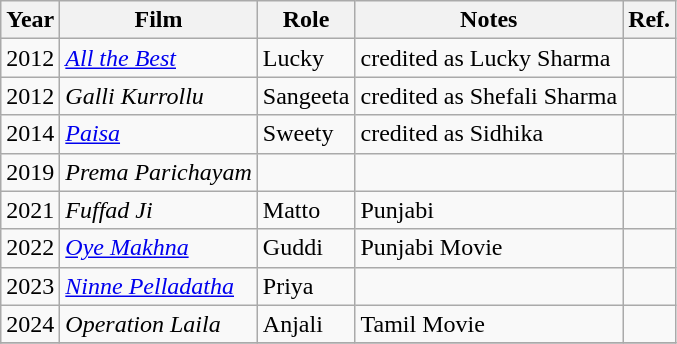<table class="wikitable">
<tr>
<th>Year</th>
<th>Film</th>
<th>Role</th>
<th>Notes</th>
<th>Ref.</th>
</tr>
<tr>
<td>2012</td>
<td><em><a href='#'>All the Best</a></em></td>
<td>Lucky</td>
<td>credited as Lucky Sharma</td>
<td></td>
</tr>
<tr>
<td>2012</td>
<td><em>Galli Kurrollu</em></td>
<td>Sangeeta</td>
<td>credited as Shefali Sharma</td>
<td></td>
</tr>
<tr>
<td>2014</td>
<td><em><a href='#'>Paisa</a></em></td>
<td>Sweety</td>
<td>credited as Sidhika</td>
<td></td>
</tr>
<tr>
<td>2019</td>
<td><em>Prema Parichayam</em></td>
<td></td>
<td></td>
<td></td>
</tr>
<tr>
<td>2021</td>
<td><em>Fuffad Ji</em></td>
<td>Matto</td>
<td>Punjabi</td>
<td></td>
</tr>
<tr>
<td>2022</td>
<td><em><a href='#'>Oye Makhna</a></em></td>
<td>Guddi</td>
<td>Punjabi Movie</td>
<td></td>
</tr>
<tr>
<td>2023</td>
<td><em><a href='#'>Ninne Pelladatha</a></em></td>
<td>Priya</td>
<td></td>
<td></td>
</tr>
<tr>
<td>2024</td>
<td><em>Operation Laila</em></td>
<td>Anjali</td>
<td>Tamil Movie</td>
<td></td>
</tr>
<tr>
</tr>
</table>
